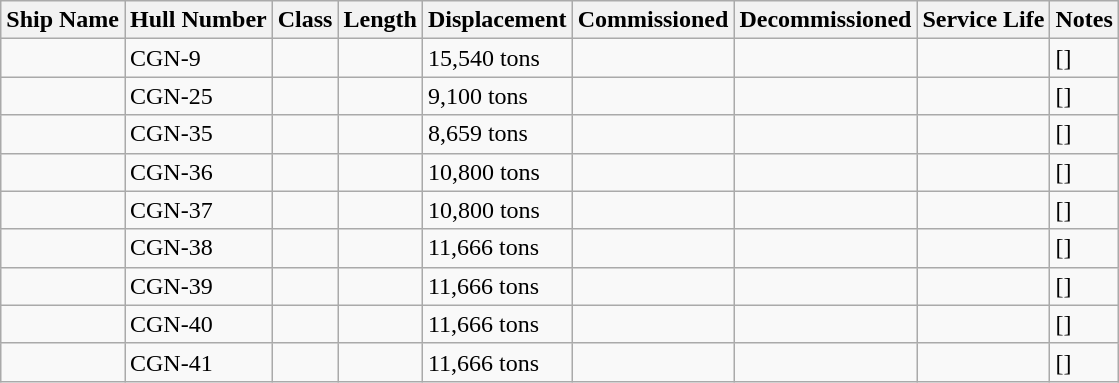<table class = "wikitable sortable">
<tr>
<th>Ship Name</th>
<th>Hull Number</th>
<th>Class</th>
<th>Length</th>
<th>Displacement</th>
<th>Commissioned</th>
<th>Decommissioned</th>
<th>Service Life</th>
<th>Notes</th>
</tr>
<tr>
<td></td>
<td>CGN-9</td>
<td></td>
<td></td>
<td>15,540 tons</td>
<td></td>
<td></td>
<td></td>
<td>[]</td>
</tr>
<tr>
<td></td>
<td>CGN-25</td>
<td></td>
<td></td>
<td>9,100 tons</td>
<td></td>
<td></td>
<td></td>
<td>[]</td>
</tr>
<tr>
<td></td>
<td>CGN-35</td>
<td></td>
<td></td>
<td>8,659 tons</td>
<td></td>
<td></td>
<td></td>
<td>[]</td>
</tr>
<tr>
<td></td>
<td>CGN-36</td>
<td></td>
<td></td>
<td>10,800 tons</td>
<td></td>
<td></td>
<td></td>
<td>[]</td>
</tr>
<tr>
<td></td>
<td>CGN-37</td>
<td></td>
<td></td>
<td>10,800 tons</td>
<td></td>
<td></td>
<td></td>
<td>[]</td>
</tr>
<tr>
<td></td>
<td>CGN-38</td>
<td></td>
<td></td>
<td>11,666 tons</td>
<td></td>
<td></td>
<td></td>
<td>[]</td>
</tr>
<tr>
<td></td>
<td>CGN-39</td>
<td></td>
<td></td>
<td>11,666 tons</td>
<td></td>
<td></td>
<td></td>
<td>[]</td>
</tr>
<tr>
<td></td>
<td>CGN-40</td>
<td></td>
<td></td>
<td>11,666 tons</td>
<td></td>
<td></td>
<td></td>
<td>[]</td>
</tr>
<tr>
<td></td>
<td>CGN-41</td>
<td></td>
<td></td>
<td>11,666 tons</td>
<td></td>
<td></td>
<td></td>
<td>[]</td>
</tr>
</table>
